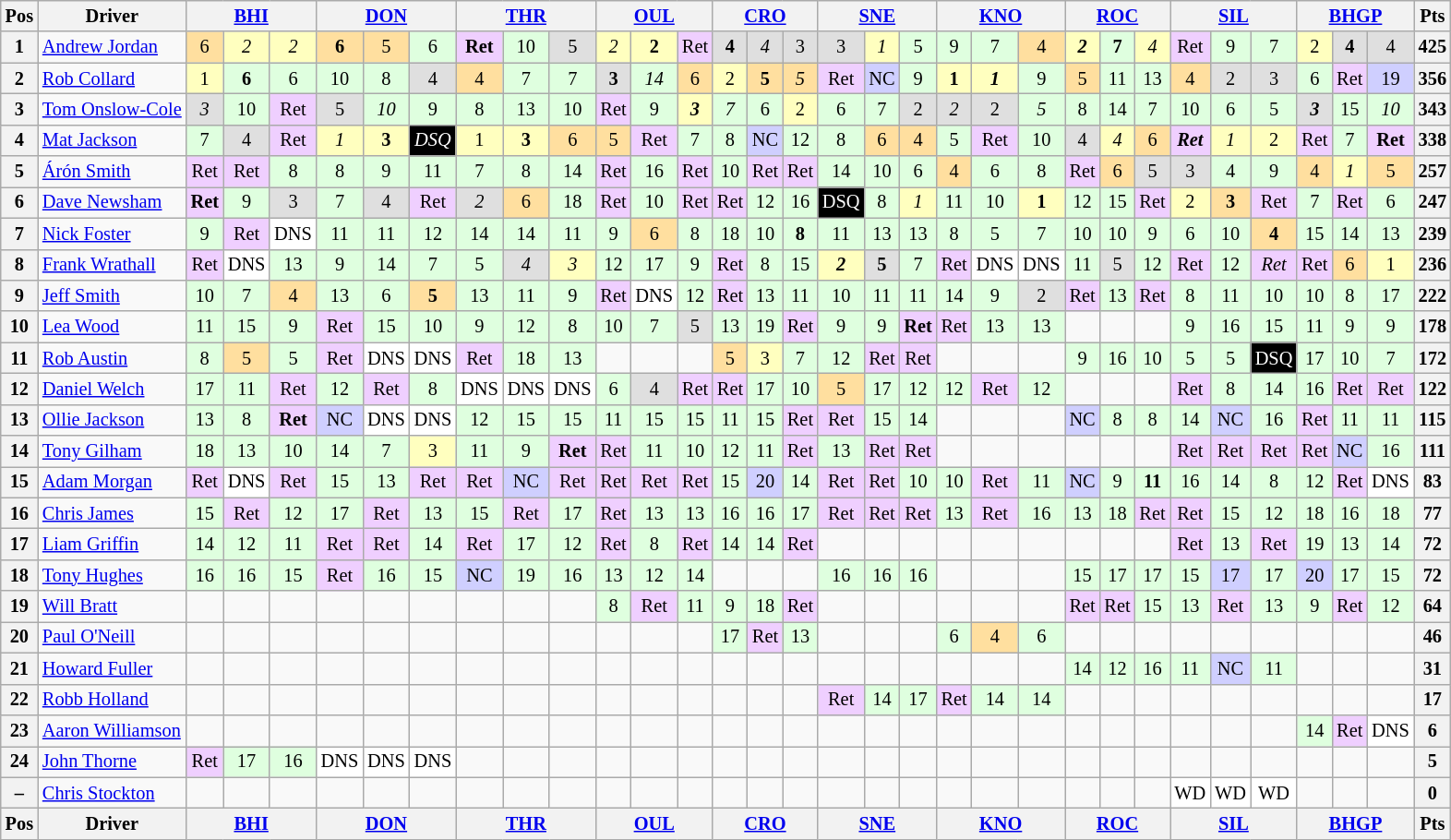<table class="wikitable" style="font-size: 85%; text-align: center;">
<tr valign="top">
<th valign="middle">Pos</th>
<th valign="middle">Driver</th>
<th colspan="3"><a href='#'>BHI</a></th>
<th colspan="3"><a href='#'>DON</a></th>
<th colspan="3"><a href='#'>THR</a></th>
<th colspan="3"><a href='#'>OUL</a></th>
<th colspan="3"><a href='#'>CRO</a></th>
<th colspan="3"><a href='#'>SNE</a></th>
<th colspan="3"><a href='#'>KNO</a></th>
<th colspan="3"><a href='#'>ROC</a></th>
<th colspan="3"><a href='#'>SIL</a></th>
<th colspan="3"><a href='#'>BHGP</a></th>
<th valign=middle>Pts</th>
</tr>
<tr>
<th>1</th>
<td align=left> <a href='#'>Andrew Jordan</a></td>
<td style="background:#ffdf9f;">6</td>
<td style="background:#ffffbf;"><em>2</em></td>
<td style="background:#ffffbf;"><em>2</em></td>
<td style="background:#ffdf9f;"><strong>6</strong></td>
<td style="background:#ffdf9f;">5</td>
<td style="background:#dfffdf;">6</td>
<td style="background:#efcfff;"><strong>Ret</strong></td>
<td style="background:#dfffdf;">10</td>
<td style="background:#dfdfdf;">5</td>
<td style="background:#ffffbf;"><em>2</em></td>
<td style="background:#ffffbf;"><strong>2</strong></td>
<td style="background:#efcfff;">Ret</td>
<td style="background:#dfdfdf;"><strong>4</strong></td>
<td style="background:#dfdfdf;"><em>4</em></td>
<td style="background:#dfdfdf;">3</td>
<td style="background:#dfdfdf;">3</td>
<td style="background:#ffffbf;"><em>1</em></td>
<td style="background:#dfffdf;">5</td>
<td style="background:#dfffdf;">9</td>
<td style="background:#dfffdf;">7</td>
<td style="background:#ffdf9f;">4</td>
<td style="background:#ffffbf;"><strong><em>2</em></strong></td>
<td style="background:#dfffdf;"><strong>7</strong></td>
<td style="background:#ffffbf;"><em>4</em></td>
<td style="background:#efcfff;">Ret</td>
<td style="background:#dfffdf;">9</td>
<td style="background:#dfffdf;">7</td>
<td style="background:#ffffbf;">2</td>
<td style="background:#dfdfdf;"><strong>4</strong></td>
<td style="background:#dfdfdf;">4</td>
<th>425</th>
</tr>
<tr>
<th>2</th>
<td align=left> <a href='#'>Rob Collard</a></td>
<td style="background:#ffffbf;">1</td>
<td style="background:#dfffdf;"><strong>6</strong></td>
<td style="background:#dfffdf;">6</td>
<td style="background:#dfffdf;">10</td>
<td style="background:#dfffdf;">8</td>
<td style="background:#dfdfdf;">4</td>
<td style="background:#ffdf9f;">4</td>
<td style="background:#dfffdf;">7</td>
<td style="background:#dfffdf;">7</td>
<td style="background:#dfdfdf;"><strong>3</strong></td>
<td style="background:#dfffdf;"><em>14</em></td>
<td style="background:#ffdf9f;">6</td>
<td style="background:#ffffbf;">2</td>
<td style="background:#ffdf9f;"><strong>5</strong></td>
<td style="background:#ffdf9f;"><em>5</em></td>
<td style="background:#efcfff;">Ret</td>
<td style="background:#cfcfff;">NC</td>
<td style="background:#dfffdf;">9</td>
<td style="background:#ffffbf;"><strong>1</strong></td>
<td style="background:#ffffbf;"><strong><em>1</em></strong></td>
<td style="background:#dfffdf;">9</td>
<td style="background:#ffdf9f;">5</td>
<td style="background:#dfffdf;">11</td>
<td style="background:#dfffdf;">13</td>
<td style="background:#ffdf9f;">4</td>
<td style="background:#dfdfdf;">2</td>
<td style="background:#dfdfdf;">3</td>
<td style="background:#dfffdf;">6</td>
<td style="background:#efcfff;">Ret</td>
<td style="background:#cfcfff;">19</td>
<th>356</th>
</tr>
<tr>
<th>3</th>
<td align=left nowrap> <a href='#'>Tom Onslow-Cole</a></td>
<td style="background:#dfdfdf;"><em>3</em></td>
<td style="background:#dfffdf;">10</td>
<td style="background:#efcfff;">Ret</td>
<td style="background:#dfdfdf;">5</td>
<td style="background:#dfffdf;"><em>10</em></td>
<td style="background:#dfffdf;">9</td>
<td style="background:#dfffdf;">8</td>
<td style="background:#dfffdf;">13</td>
<td style="background:#dfffdf;">10</td>
<td style="background:#efcfff;">Ret</td>
<td style="background:#dfffdf;">9</td>
<td style="background:#ffffbf;"><strong><em>3</em></strong></td>
<td style="background:#dfffdf;"><em>7</em></td>
<td style="background:#dfffdf;">6</td>
<td style="background:#ffffbf;">2</td>
<td style="background:#dfffdf;">6</td>
<td style="background:#dfffdf;">7</td>
<td style="background:#dfdfdf;">2</td>
<td style="background:#dfdfdf;"><em>2</em></td>
<td style="background:#dfdfdf;">2</td>
<td style="background:#dfffdf;"><em>5</em></td>
<td style="background:#dfffdf;">8</td>
<td style="background:#dfffdf;">14</td>
<td style="background:#dfffdf;">7</td>
<td style="background:#dfffdf;">10</td>
<td style="background:#dfffdf;">6</td>
<td style="background:#dfffdf;">5</td>
<td style="background:#dfdfdf;"><strong><em>3</em></strong></td>
<td style="background:#dfffdf;">15</td>
<td style="background:#dfffdf;"><em>10</em></td>
<th>343</th>
</tr>
<tr>
<th>4</th>
<td align=left> <a href='#'>Mat Jackson</a></td>
<td style="background:#dfffdf;">7</td>
<td style="background:#dfdfdf;">4</td>
<td style="background:#efcfff;">Ret</td>
<td style="background:#ffffbf;"><em>1</em></td>
<td style="background:#ffffbf;"><strong>3</strong></td>
<td style="background:#000000; color:white"><em>DSQ</em></td>
<td style="background:#ffffbf;">1</td>
<td style="background:#ffffbf;"><strong>3</strong></td>
<td style="background:#ffdf9f;">6</td>
<td style="background:#ffdf9f;">5</td>
<td style="background:#efcfff;">Ret</td>
<td style="background:#dfffdf;">7</td>
<td style="background:#dfffdf;">8</td>
<td style="background:#cfcfff;">NC</td>
<td style="background:#dfffdf;">12</td>
<td style="background:#dfffdf;">8</td>
<td style="background:#ffdf9f;">6</td>
<td style="background:#ffdf9f;">4</td>
<td style="background:#dfffdf;">5</td>
<td style="background:#efcfff;">Ret</td>
<td style="background:#dfffdf;">10</td>
<td style="background:#dfdfdf;">4</td>
<td style="background:#ffffbf;"><em>4</em></td>
<td style="background:#ffdf9f;">6</td>
<td style="background:#efcfff;"><strong><em>Ret</em></strong></td>
<td style="background:#ffffbf;"><em>1</em></td>
<td style="background:#ffffbf;">2</td>
<td style="background:#efcfff;">Ret</td>
<td style="background:#dfffdf;">7</td>
<td style="background:#efcfff;"><strong>Ret</strong></td>
<th>338</th>
</tr>
<tr>
<th>5</th>
<td align=left> <a href='#'>Árón Smith</a></td>
<td style="background:#efcfff;">Ret</td>
<td style="background:#efcfff;">Ret</td>
<td style="background:#dfffdf;">8</td>
<td style="background:#dfffdf;">8</td>
<td style="background:#dfffdf;">9</td>
<td style="background:#dfffdf;">11</td>
<td style="background:#dfffdf;">7</td>
<td style="background:#dfffdf;">8</td>
<td style="background:#dfffdf;">14</td>
<td style="background:#efcfff;">Ret</td>
<td style="background:#dfffdf;">16</td>
<td style="background:#efcfff;">Ret</td>
<td style="background:#dfffdf;">10</td>
<td style="background:#efcfff;">Ret</td>
<td style="background:#efcfff;">Ret</td>
<td style="background:#dfffdf;">14</td>
<td style="background:#dfffdf;">10</td>
<td style="background:#dfffdf;">6</td>
<td style="background:#ffdf9f;">4</td>
<td style="background:#dfffdf;">6</td>
<td style="background:#dfffdf;">8</td>
<td style="background:#efcfff;">Ret</td>
<td style="background:#ffdf9f;">6</td>
<td style="background:#dfdfdf;">5</td>
<td style="background:#dfdfdf;">3</td>
<td style="background:#dfffdf;">4</td>
<td style="background:#dfffdf;">9</td>
<td style="background:#ffdf9f;">4</td>
<td style="background:#ffffbf;"><em>1</em></td>
<td style="background:#ffdf9f;">5</td>
<th>257</th>
</tr>
<tr>
<th>6</th>
<td align=left> <a href='#'>Dave Newsham</a></td>
<td style="background:#efcfff;"><strong>Ret</strong></td>
<td style="background:#dfffdf;">9</td>
<td style="background:#dfdfdf;">3</td>
<td style="background:#dfffdf;">7</td>
<td style="background:#dfdfdf;">4</td>
<td style="background:#efcfff;">Ret</td>
<td style="background:#dfdfdf;"><em>2</em></td>
<td style="background:#ffdf9f;">6</td>
<td style="background:#dfffdf;">18</td>
<td style="background:#efcfff;">Ret</td>
<td style="background:#dfffdf;">10</td>
<td style="background:#efcfff;">Ret</td>
<td style="background:#efcfff;">Ret</td>
<td style="background:#dfffdf;">12</td>
<td style="background:#dfffdf;">16</td>
<td style="background:#000000; color:white">DSQ</td>
<td style="background:#dfffdf;">8</td>
<td style="background:#ffffbf;"><em>1</em></td>
<td style="background:#dfffdf;">11</td>
<td style="background:#dfffdf;">10</td>
<td style="background:#ffffbf;"><strong>1</strong></td>
<td style="background:#dfffdf;">12</td>
<td style="background:#dfffdf;">15</td>
<td style="background:#efcfff;">Ret</td>
<td style="background:#ffffbf;">2</td>
<td style="background:#ffdf9f;"><strong>3</strong></td>
<td style="background:#efcfff;">Ret</td>
<td style="background:#dfffdf;">7</td>
<td style="background:#efcfff;">Ret</td>
<td style="background:#dfffdf;">6</td>
<th>247</th>
</tr>
<tr>
<th>7</th>
<td align=left> <a href='#'>Nick Foster</a></td>
<td style="background:#dfffdf;">9</td>
<td style="background:#efcfff;">Ret</td>
<td style="background:#ffffff;">DNS</td>
<td style="background:#dfffdf;">11</td>
<td style="background:#dfffdf;">11</td>
<td style="background:#dfffdf;">12</td>
<td style="background:#dfffdf;">14</td>
<td style="background:#dfffdf;">14</td>
<td style="background:#dfffdf;">11</td>
<td style="background:#dfffdf;">9</td>
<td style="background:#ffdf9f;">6</td>
<td style="background:#dfffdf;">8</td>
<td style="background:#dfffdf;">18</td>
<td style="background:#dfffdf;">10</td>
<td style="background:#dfffdf;"><strong>8</strong></td>
<td style="background:#dfffdf;">11</td>
<td style="background:#dfffdf;">13</td>
<td style="background:#dfffdf;">13</td>
<td style="background:#dfffdf;">8</td>
<td style="background:#dfffdf;">5</td>
<td style="background:#dfffdf;">7</td>
<td style="background:#dfffdf;">10</td>
<td style="background:#dfffdf;">10</td>
<td style="background:#dfffdf;">9</td>
<td style="background:#dfffdf;">6</td>
<td style="background:#dfffdf;">10</td>
<td style="background:#ffdf9f;"><strong>4</strong></td>
<td style="background:#dfffdf;">15</td>
<td style="background:#dfffdf;">14</td>
<td style="background:#dfffdf;">13</td>
<th>239</th>
</tr>
<tr>
<th>8</th>
<td align=left> <a href='#'>Frank Wrathall</a></td>
<td style="background:#efcfff;">Ret</td>
<td style="background:#ffffff;">DNS</td>
<td style="background:#dfffdf;">13</td>
<td style="background:#dfffdf;">9</td>
<td style="background:#dfffdf;">14</td>
<td style="background:#dfffdf;">7</td>
<td style="background:#dfffdf;">5</td>
<td style="background:#dfdfdf;"><em>4</em></td>
<td style="background:#ffffbf;"><em>3</em></td>
<td style="background:#dfffdf;">12</td>
<td style="background:#dfffdf;">17</td>
<td style="background:#dfffdf;">9</td>
<td style="background:#efcfff;">Ret</td>
<td style="background:#dfffdf;">8</td>
<td style="background:#dfffdf;">15</td>
<td style="background:#ffffbf;"><strong><em>2</em></strong></td>
<td style="background:#dfdfdf;"><strong>5</strong></td>
<td style="background:#dfffdf;">7</td>
<td style="background:#efcfff;">Ret</td>
<td style="background:#ffffff;">DNS</td>
<td style="background:#ffffff;">DNS</td>
<td style="background:#dfffdf;">11</td>
<td style="background:#dfdfdf;">5</td>
<td style="background:#dfffdf;">12</td>
<td style="background:#efcfff;">Ret</td>
<td style="background:#dfffdf;">12</td>
<td style="background:#efcfff;"><em>Ret</em></td>
<td style="background:#efcfff;">Ret</td>
<td style="background:#ffdf9f;">6</td>
<td style="background:#ffffbf;">1</td>
<th>236</th>
</tr>
<tr>
<th>9</th>
<td align=left> <a href='#'>Jeff Smith</a></td>
<td style="background:#dfffdf;">10</td>
<td style="background:#dfffdf;">7</td>
<td style="background:#ffdf9f;">4</td>
<td style="background:#dfffdf;">13</td>
<td style="background:#dfffdf;">6</td>
<td style="background:#ffdf9f;"><strong>5</strong></td>
<td style="background:#dfffdf;">13</td>
<td style="background:#dfffdf;">11</td>
<td style="background:#dfffdf;">9</td>
<td style="background:#efcfff;">Ret</td>
<td style="background:#ffffff;">DNS</td>
<td style="background:#dfffdf;">12</td>
<td style="background:#efcfff;">Ret</td>
<td style="background:#dfffdf;">13</td>
<td style="background:#dfffdf;">11</td>
<td style="background:#dfffdf;">10</td>
<td style="background:#dfffdf;">11</td>
<td style="background:#dfffdf;">11</td>
<td style="background:#dfffdf;">14</td>
<td style="background:#dfffdf;">9</td>
<td style="background:#dfdfdf;">2</td>
<td style="background:#efcfff;">Ret</td>
<td style="background:#dfffdf;">13</td>
<td style="background:#efcfff;">Ret</td>
<td style="background:#dfffdf;">8</td>
<td style="background:#dfffdf;">11</td>
<td style="background:#dfffdf;">10</td>
<td style="background:#dfffdf;">10</td>
<td style="background:#dfffdf;">8</td>
<td style="background:#dfffdf;">17</td>
<th>222</th>
</tr>
<tr>
<th>10</th>
<td align=left> <a href='#'>Lea Wood</a></td>
<td style="background:#dfffdf;">11</td>
<td style="background:#dfffdf;">15</td>
<td style="background:#dfffdf;">9</td>
<td style="background:#efcfff;">Ret</td>
<td style="background:#dfffdf;">15</td>
<td style="background:#dfffdf;">10</td>
<td style="background:#dfffdf;">9</td>
<td style="background:#dfffdf;">12</td>
<td style="background:#dfffdf;">8</td>
<td style="background:#dfffdf;">10</td>
<td style="background:#dfffdf;">7</td>
<td style="background:#dfdfdf;">5</td>
<td style="background:#dfffdf;">13</td>
<td style="background:#dfffdf;">19</td>
<td style="background:#efcfff;">Ret</td>
<td style="background:#dfffdf;">9</td>
<td style="background:#dfffdf;">9</td>
<td style="background:#efcfff;"><strong>Ret</strong></td>
<td style="background:#efcfff;">Ret</td>
<td style="background:#dfffdf;">13</td>
<td style="background:#dfffdf;">13</td>
<td></td>
<td></td>
<td></td>
<td style="background:#dfffdf;">9</td>
<td style="background:#dfffdf;">16</td>
<td style="background:#dfffdf;">15</td>
<td style="background:#dfffdf;">11</td>
<td style="background:#dfffdf;">9</td>
<td style="background:#dfffdf;">9</td>
<th>178</th>
</tr>
<tr>
<th>11</th>
<td align=left> <a href='#'>Rob Austin</a></td>
<td style="background:#dfffdf;">8</td>
<td style="background:#ffdf9f;">5</td>
<td style="background:#dfffdf;">5</td>
<td style="background:#efcfff;">Ret</td>
<td style="background:#ffffff;">DNS</td>
<td style="background:#ffffff;">DNS</td>
<td style="background:#efcfff;">Ret</td>
<td style="background:#dfffdf;">18</td>
<td style="background:#dfffdf;">13</td>
<td></td>
<td></td>
<td></td>
<td style="background:#ffdf9f;">5</td>
<td style="background:#ffffbf;">3</td>
<td style="background:#dfffdf;">7</td>
<td style="background:#dfffdf;">12</td>
<td style="background:#efcfff;">Ret</td>
<td style="background:#efcfff;">Ret</td>
<td></td>
<td></td>
<td></td>
<td style="background:#dfffdf;">9</td>
<td style="background:#dfffdf;">16</td>
<td style="background:#dfffdf;">10</td>
<td style="background:#dfffdf;">5</td>
<td style="background:#dfffdf;">5</td>
<td style="background:#000000; color:white">DSQ</td>
<td style="background:#dfffdf;">17</td>
<td style="background:#dfffdf;">10</td>
<td style="background:#dfffdf;">7</td>
<th>172</th>
</tr>
<tr>
<th>12</th>
<td align=left> <a href='#'>Daniel Welch</a></td>
<td style="background:#dfffdf;">17</td>
<td style="background:#dfffdf;">11</td>
<td style="background:#efcfff;">Ret</td>
<td style="background:#dfffdf;">12</td>
<td style="background:#efcfff;">Ret</td>
<td style="background:#dfffdf;">8</td>
<td style="background:#ffffff;">DNS</td>
<td style="background:#ffffff;">DNS</td>
<td style="background:#ffffff;">DNS</td>
<td style="background:#dfffdf;">6</td>
<td style="background:#dfdfdf;">4</td>
<td style="background:#efcfff;">Ret</td>
<td style="background:#efcfff;">Ret</td>
<td style="background:#dfffdf;">17</td>
<td style="background:#dfffdf;">10</td>
<td style="background:#ffdf9f;">5</td>
<td style="background:#dfffdf;">17</td>
<td style="background:#dfffdf;">12</td>
<td style="background:#dfffdf;">12</td>
<td style="background:#efcfff;">Ret</td>
<td style="background:#dfffdf;">12</td>
<td></td>
<td></td>
<td></td>
<td style="background:#efcfff;">Ret</td>
<td style="background:#dfffdf;">8</td>
<td style="background:#dfffdf;">14</td>
<td style="background:#dfffdf;">16</td>
<td style="background:#efcfff;">Ret</td>
<td style="background:#efcfff;">Ret</td>
<th>122</th>
</tr>
<tr>
<th>13</th>
<td align=left> <a href='#'>Ollie Jackson</a></td>
<td style="background:#dfffdf;">13</td>
<td style="background:#dfffdf;">8</td>
<td style="background:#efcfff;"><strong>Ret</strong></td>
<td style="background:#cfcfff;">NC</td>
<td style="background:#ffffff;">DNS</td>
<td style="background:#ffffff;">DNS</td>
<td style="background:#dfffdf;">12</td>
<td style="background:#dfffdf;">15</td>
<td style="background:#dfffdf;">15</td>
<td style="background:#dfffdf;">11</td>
<td style="background:#dfffdf;">15</td>
<td style="background:#dfffdf;">15</td>
<td style="background:#dfffdf;">11</td>
<td style="background:#dfffdf;">15</td>
<td style="background:#efcfff;">Ret</td>
<td style="background:#efcfff;">Ret</td>
<td style="background:#dfffdf;">15</td>
<td style="background:#dfffdf;">14</td>
<td></td>
<td></td>
<td></td>
<td style="background:#cfcfff;">NC</td>
<td style="background:#dfffdf;">8</td>
<td style="background:#dfffdf;">8</td>
<td style="background:#dfffdf;">14</td>
<td style="background:#cfcfff;">NC</td>
<td style="background:#dfffdf;">16</td>
<td style="background:#efcfff;">Ret</td>
<td style="background:#dfffdf;">11</td>
<td style="background:#dfffdf;">11</td>
<th>115</th>
</tr>
<tr>
<th>14</th>
<td align=left> <a href='#'>Tony Gilham</a></td>
<td style="background:#dfffdf;">18</td>
<td style="background:#dfffdf;">13</td>
<td style="background:#dfffdf;">10</td>
<td style="background:#dfffdf;">14</td>
<td style="background:#dfffdf;">7</td>
<td style="background:#ffffbf;">3</td>
<td style="background:#dfffdf;">11</td>
<td style="background:#dfffdf;">9</td>
<td style="background:#efcfff;"><strong>Ret</strong></td>
<td style="background:#efcfff;">Ret</td>
<td style="background:#dfffdf;">11</td>
<td style="background:#dfffdf;">10</td>
<td style="background:#dfffdf;">12</td>
<td style="background:#dfffdf;">11</td>
<td style="background:#efcfff;">Ret</td>
<td style="background:#dfffdf;">13</td>
<td style="background:#efcfff;">Ret</td>
<td style="background:#efcfff;">Ret</td>
<td></td>
<td></td>
<td></td>
<td></td>
<td></td>
<td></td>
<td style="background:#efcfff;">Ret</td>
<td style="background:#efcfff;">Ret</td>
<td style="background:#efcfff;">Ret</td>
<td style="background:#efcfff;">Ret</td>
<td style="background:#cfcfff;">NC</td>
<td style="background:#dfffdf;">16</td>
<th>111</th>
</tr>
<tr>
<th>15</th>
<td align=left> <a href='#'>Adam Morgan</a></td>
<td style="background:#efcfff;">Ret</td>
<td style="background:#ffffff;">DNS</td>
<td style="background:#efcfff;">Ret</td>
<td style="background:#dfffdf;">15</td>
<td style="background:#dfffdf;">13</td>
<td style="background:#efcfff;">Ret</td>
<td style="background:#efcfff;">Ret</td>
<td style="background:#cfcfff;">NC</td>
<td style="background:#efcfff;">Ret</td>
<td style="background:#efcfff;">Ret</td>
<td style="background:#efcfff;">Ret</td>
<td style="background:#efcfff;">Ret</td>
<td style="background:#dfffdf;">15</td>
<td style="background:#cfcfff;">20</td>
<td style="background:#dfffdf;">14</td>
<td style="background:#efcfff;">Ret</td>
<td style="background:#efcfff;">Ret</td>
<td style="background:#dfffdf;">10</td>
<td style="background:#dfffdf;">10</td>
<td style="background:#efcfff;">Ret</td>
<td style="background:#dfffdf;">11</td>
<td style="background:#cfcfff;">NC</td>
<td style="background:#dfffdf;">9</td>
<td style="background:#dfffdf;"><strong>11</strong></td>
<td style="background:#dfffdf;">16</td>
<td style="background:#dfffdf;">14</td>
<td style="background:#dfffdf;">8</td>
<td style="background:#dfffdf;">12</td>
<td style="background:#efcfff;">Ret</td>
<td style="background:#ffffff;">DNS</td>
<th>83</th>
</tr>
<tr>
<th>16</th>
<td align=left> <a href='#'>Chris James</a></td>
<td style="background:#dfffdf;">15</td>
<td style="background:#efcfff;">Ret</td>
<td style="background:#dfffdf;">12</td>
<td style="background:#dfffdf;">17</td>
<td style="background:#efcfff;">Ret</td>
<td style="background:#dfffdf;">13</td>
<td style="background:#dfffdf;">15</td>
<td style="background:#efcfff;">Ret</td>
<td style="background:#dfffdf;">17</td>
<td style="background:#efcfff;">Ret</td>
<td style="background:#dfffdf;">13</td>
<td style="background:#dfffdf;">13</td>
<td style="background:#dfffdf;">16</td>
<td style="background:#dfffdf;">16</td>
<td style="background:#dfffdf;">17</td>
<td style="background:#efcfff;">Ret</td>
<td style="background:#efcfff;">Ret</td>
<td style="background:#efcfff;">Ret</td>
<td style="background:#dfffdf;">13</td>
<td style="background:#efcfff;">Ret</td>
<td style="background:#dfffdf;">16</td>
<td style="background:#dfffdf;">13</td>
<td style="background:#dfffdf;">18</td>
<td style="background:#efcfff;">Ret</td>
<td style="background:#efcfff;">Ret</td>
<td style="background:#dfffdf;">15</td>
<td style="background:#dfffdf;">12</td>
<td style="background:#dfffdf;">18</td>
<td style="background:#dfffdf;">16</td>
<td style="background:#dfffdf;">18</td>
<th>77</th>
</tr>
<tr>
<th>17</th>
<td align=left> <a href='#'>Liam Griffin</a></td>
<td style="background:#dfffdf;">14</td>
<td style="background:#dfffdf;">12</td>
<td style="background:#dfffdf;">11</td>
<td style="background:#efcfff;">Ret</td>
<td style="background:#efcfff;">Ret</td>
<td style="background:#dfffdf;">14</td>
<td style="background:#efcfff;">Ret</td>
<td style="background:#dfffdf;">17</td>
<td style="background:#dfffdf;">12</td>
<td style="background:#efcfff;">Ret</td>
<td style="background:#dfffdf;">8</td>
<td style="background:#efcfff;">Ret</td>
<td style="background:#dfffdf;">14</td>
<td style="background:#dfffdf;">14</td>
<td style="background:#efcfff;">Ret</td>
<td></td>
<td></td>
<td></td>
<td></td>
<td></td>
<td></td>
<td></td>
<td></td>
<td></td>
<td style="background:#efcfff;">Ret</td>
<td style="background:#dfffdf;">13</td>
<td style="background:#efcfff;">Ret</td>
<td style="background:#dfffdf;">19</td>
<td style="background:#dfffdf;">13</td>
<td style="background:#dfffdf;">14</td>
<th>72</th>
</tr>
<tr>
<th>18</th>
<td align=left> <a href='#'>Tony Hughes</a></td>
<td style="background:#dfffdf;">16</td>
<td style="background:#dfffdf;">16</td>
<td style="background:#dfffdf;">15</td>
<td style="background:#efcfff;">Ret</td>
<td style="background:#dfffdf;">16</td>
<td style="background:#dfffdf;">15</td>
<td style="background:#cfcfff;">NC</td>
<td style="background:#dfffdf;">19</td>
<td style="background:#dfffdf;">16</td>
<td style="background:#dfffdf;">13</td>
<td style="background:#dfffdf;">12</td>
<td style="background:#dfffdf;">14</td>
<td></td>
<td></td>
<td></td>
<td style="background:#dfffdf;">16</td>
<td style="background:#dfffdf;">16</td>
<td style="background:#dfffdf;">16</td>
<td></td>
<td></td>
<td></td>
<td style="background:#dfffdf;">15</td>
<td style="background:#dfffdf;">17</td>
<td style="background:#dfffdf;">17</td>
<td style="background:#dfffdf;">15</td>
<td style="background:#cfcfff;">17</td>
<td style="background:#dfffdf;">17</td>
<td style="background:#cfcfff;">20</td>
<td style="background:#dfffdf;">17</td>
<td style="background:#dfffdf;">15</td>
<th>72</th>
</tr>
<tr>
<th>19</th>
<td align=left> <a href='#'>Will Bratt</a></td>
<td></td>
<td></td>
<td></td>
<td></td>
<td></td>
<td></td>
<td></td>
<td></td>
<td></td>
<td style="background:#dfffdf;">8</td>
<td style="background:#efcfff;">Ret</td>
<td style="background:#dfffdf;">11</td>
<td style="background:#dfffdf;">9</td>
<td style="background:#dfffdf;">18</td>
<td style="background:#efcfff;">Ret</td>
<td></td>
<td></td>
<td></td>
<td></td>
<td></td>
<td></td>
<td style="background:#efcfff;">Ret</td>
<td style="background:#efcfff;">Ret</td>
<td style="background:#dfffdf;">15</td>
<td style="background:#dfffdf;">13</td>
<td style="background:#efcfff;">Ret</td>
<td style="background:#dfffdf;">13</td>
<td style="background:#dfffdf;">9</td>
<td style="background:#efcfff;">Ret</td>
<td style="background:#dfffdf;">12</td>
<th>64</th>
</tr>
<tr>
<th>20</th>
<td align=left> <a href='#'>Paul O'Neill</a></td>
<td></td>
<td></td>
<td></td>
<td></td>
<td></td>
<td></td>
<td></td>
<td></td>
<td></td>
<td></td>
<td></td>
<td></td>
<td style="background:#dfffdf;">17</td>
<td style="background:#efcfff;">Ret</td>
<td style="background:#dfffdf;">13</td>
<td></td>
<td></td>
<td></td>
<td style="background:#dfffdf;">6</td>
<td style="background:#ffdf9f;">4</td>
<td style="background:#dfffdf;">6</td>
<td></td>
<td></td>
<td></td>
<td></td>
<td></td>
<td></td>
<td></td>
<td></td>
<td></td>
<th>46</th>
</tr>
<tr>
<th>21</th>
<td align=left> <a href='#'>Howard Fuller</a></td>
<td></td>
<td></td>
<td></td>
<td></td>
<td></td>
<td></td>
<td></td>
<td></td>
<td></td>
<td></td>
<td></td>
<td></td>
<td></td>
<td></td>
<td></td>
<td></td>
<td></td>
<td></td>
<td></td>
<td></td>
<td></td>
<td style="background:#dfffdf;">14</td>
<td style="background:#dfffdf;">12</td>
<td style="background:#dfffdf;">16</td>
<td style="background:#dfffdf;">11</td>
<td style="background:#cfcfff;">NC</td>
<td style="background:#dfffdf;">11</td>
<td></td>
<td></td>
<td></td>
<th>31</th>
</tr>
<tr>
<th>22</th>
<td align=left> <a href='#'>Robb Holland</a></td>
<td></td>
<td></td>
<td></td>
<td></td>
<td></td>
<td></td>
<td></td>
<td></td>
<td></td>
<td></td>
<td></td>
<td></td>
<td></td>
<td></td>
<td></td>
<td style="background:#efcfff;">Ret</td>
<td style="background:#dfffdf;">14</td>
<td style="background:#dfffdf;">17</td>
<td style="background:#efcfff;">Ret</td>
<td style="background:#dfffdf;">14</td>
<td style="background:#dfffdf;">14</td>
<td></td>
<td></td>
<td></td>
<td></td>
<td></td>
<td></td>
<td></td>
<td></td>
<td></td>
<th>17</th>
</tr>
<tr>
<th>23</th>
<td align=left> <a href='#'>Aaron Williamson</a></td>
<td></td>
<td></td>
<td></td>
<td></td>
<td></td>
<td></td>
<td></td>
<td></td>
<td></td>
<td></td>
<td></td>
<td></td>
<td></td>
<td></td>
<td></td>
<td></td>
<td></td>
<td></td>
<td></td>
<td></td>
<td></td>
<td></td>
<td></td>
<td></td>
<td></td>
<td></td>
<td></td>
<td style="background:#dfffdf;">14</td>
<td style="background:#efcfff;">Ret</td>
<td style="background:#ffffff;">DNS</td>
<th>6</th>
</tr>
<tr>
<th>24</th>
<td align=left> <a href='#'>John Thorne</a></td>
<td style="background:#efcfff;">Ret</td>
<td style="background:#dfffdf;">17</td>
<td style="background:#dfffdf;">16</td>
<td style="background:#ffffff;">DNS</td>
<td style="background:#ffffff;">DNS</td>
<td style="background:#ffffff;">DNS</td>
<td></td>
<td></td>
<td></td>
<td></td>
<td></td>
<td></td>
<td></td>
<td></td>
<td></td>
<td></td>
<td></td>
<td></td>
<td></td>
<td></td>
<td></td>
<td></td>
<td></td>
<td></td>
<td></td>
<td></td>
<td></td>
<td></td>
<td></td>
<td></td>
<th>5</th>
</tr>
<tr>
<th>–</th>
<td align=left> <a href='#'>Chris Stockton</a></td>
<td></td>
<td></td>
<td></td>
<td></td>
<td></td>
<td></td>
<td></td>
<td></td>
<td></td>
<td></td>
<td></td>
<td></td>
<td></td>
<td></td>
<td></td>
<td></td>
<td></td>
<td></td>
<td></td>
<td></td>
<td></td>
<td></td>
<td></td>
<td></td>
<td style="background:#ffffff;">WD</td>
<td style="background:#ffffff;">WD</td>
<td style="background:#ffffff;">WD</td>
<td></td>
<td></td>
<td></td>
<th>0</th>
</tr>
<tr valign="top">
<th valign="middle">Pos</th>
<th valign="middle">Driver</th>
<th colspan="3"><a href='#'>BHI</a></th>
<th colspan="3"><a href='#'>DON</a></th>
<th colspan="3"><a href='#'>THR</a></th>
<th colspan="3"><a href='#'>OUL</a></th>
<th colspan="3"><a href='#'>CRO</a></th>
<th colspan="3"><a href='#'>SNE</a></th>
<th colspan="3"><a href='#'>KNO</a></th>
<th colspan="3"><a href='#'>ROC</a></th>
<th colspan="3"><a href='#'>SIL</a></th>
<th colspan="3"><a href='#'>BHGP</a></th>
<th valign=middle>Pts</th>
</tr>
</table>
